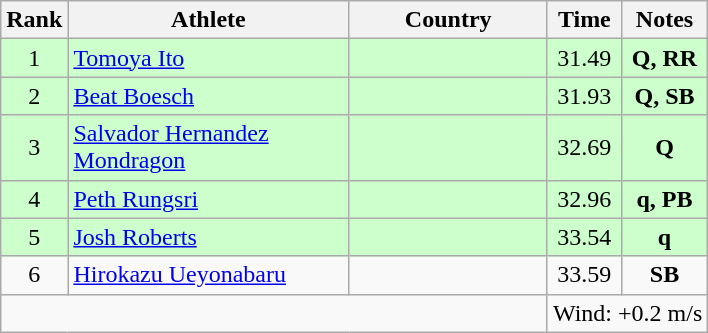<table class="wikitable sortable" style="text-align:center">
<tr>
<th>Rank</th>
<th style="width:180px">Athlete</th>
<th style="width:125px">Country</th>
<th>Time</th>
<th>Notes</th>
</tr>
<tr style="background:#cfc;">
<td>1</td>
<td style="text-align:left;"><a href='#'>Tomoya Ito</a></td>
<td style="text-align:left;"></td>
<td>31.49</td>
<td><strong>Q, RR</strong></td>
</tr>
<tr style="background:#cfc;">
<td>2</td>
<td style="text-align:left;"><a href='#'>Beat Boesch</a></td>
<td style="text-align:left;"></td>
<td>31.93</td>
<td><strong>Q, SB</strong></td>
</tr>
<tr style="background:#cfc;">
<td>3</td>
<td style="text-align:left;"><a href='#'>Salvador Hernandez Mondragon</a></td>
<td style="text-align:left;"></td>
<td>32.69</td>
<td><strong>Q</strong></td>
</tr>
<tr style="background:#cfc;">
<td>4</td>
<td style="text-align:left;"><a href='#'>Peth Rungsri</a></td>
<td style="text-align:left;"></td>
<td>32.96</td>
<td><strong>q, PB</strong></td>
</tr>
<tr style="background:#cfc;">
<td>5</td>
<td style="text-align:left;"><a href='#'>Josh Roberts</a></td>
<td style="text-align:left;"></td>
<td>33.54</td>
<td><strong>q</strong></td>
</tr>
<tr>
<td>6</td>
<td style="text-align:left;"><a href='#'>Hirokazu Ueyonabaru</a></td>
<td style="text-align:left;"></td>
<td>33.59</td>
<td><strong>SB</strong></td>
</tr>
<tr class="sortbottom">
<td colspan="3"></td>
<td colspan="2">Wind: +0.2 m/s</td>
</tr>
</table>
